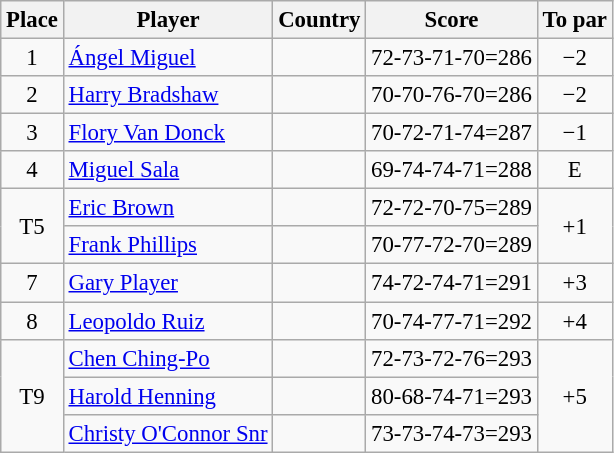<table class="wikitable" style="font-size:95%;">
<tr>
<th>Place</th>
<th>Player</th>
<th>Country</th>
<th>Score</th>
<th>To par</th>
</tr>
<tr>
<td align=center>1</td>
<td><a href='#'>Ángel Miguel</a></td>
<td></td>
<td>72-73-71-70=286</td>
<td align=center>−2</td>
</tr>
<tr>
<td align=center>2</td>
<td><a href='#'>Harry Bradshaw</a></td>
<td></td>
<td>70-70-76-70=286</td>
<td align=center>−2</td>
</tr>
<tr>
<td align=center>3</td>
<td><a href='#'>Flory Van Donck</a></td>
<td></td>
<td>70-72-71-74=287</td>
<td align=center>−1</td>
</tr>
<tr>
<td align=center>4</td>
<td><a href='#'>Miguel Sala</a></td>
<td></td>
<td>69-74-74-71=288</td>
<td align=center>E</td>
</tr>
<tr>
<td align=center rowspan=2>T5</td>
<td><a href='#'>Eric Brown</a></td>
<td></td>
<td>72-72-70-75=289</td>
<td align=center rowspan=2>+1</td>
</tr>
<tr>
<td><a href='#'>Frank Phillips</a></td>
<td></td>
<td>70-77-72-70=289</td>
</tr>
<tr>
<td align=center>7</td>
<td><a href='#'>Gary Player</a></td>
<td></td>
<td>74-72-74-71=291</td>
<td align=center>+3</td>
</tr>
<tr>
<td align=center>8</td>
<td><a href='#'>Leopoldo Ruiz</a></td>
<td></td>
<td>70-74-77-71=292</td>
<td align=center>+4</td>
</tr>
<tr>
<td rowspan=3 align=center>T9</td>
<td><a href='#'>Chen Ching-Po</a></td>
<td></td>
<td>72-73-72-76=293</td>
<td rowspan=3 align=center>+5</td>
</tr>
<tr>
<td><a href='#'>Harold Henning</a></td>
<td></td>
<td>80-68-74-71=293</td>
</tr>
<tr>
<td><a href='#'>Christy O'Connor Snr</a></td>
<td></td>
<td>73-73-74-73=293</td>
</tr>
</table>
